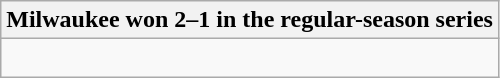<table class="wikitable collapsible collapsed">
<tr>
<th>Milwaukee won 2–1 in the regular-season series</th>
</tr>
<tr>
<td><br>

</td>
</tr>
</table>
